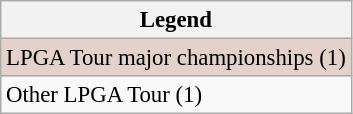<table class="wikitable" style="font-size:95%;">
<tr>
<th>Legend</th>
</tr>
<tr style="background:#e5d1cb;">
<td>LPGA Tour major championships (1)</td>
</tr>
<tr>
<td>Other LPGA Tour (1)</td>
</tr>
</table>
